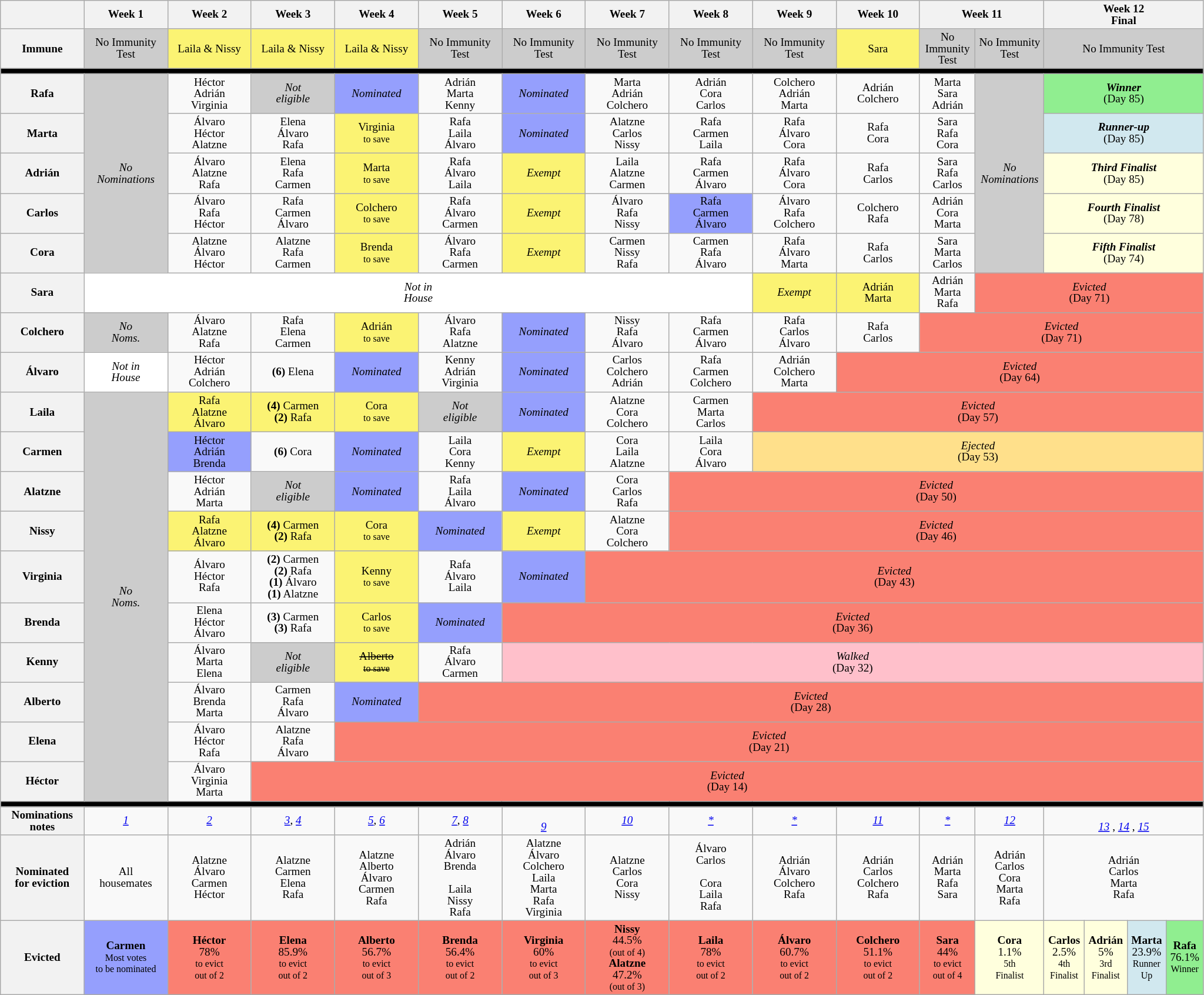<table class="wikitable" style="text-align:center; font-size:80%; width:108%; line-height:13px">
<tr>
<th style="width:6%"></th>
<th style="width:6%">Week 1</th>
<th style="width:6%">Week 2</th>
<th style="width:6%">Week 3</th>
<th style="width:6%">Week 4</th>
<th style="width:6%">Week 5</th>
<th style="width:6%">Week 6</th>
<th style="width:6%">Week 7</th>
<th style="width:6%">Week 8</th>
<th style="width:6%">Week 9</th>
<th style="width:6%">Week 10</th>
<th style="width:6%" colspan="2">Week 11</th>
<th style="width:6%" colspan="4">Week 12<br>Final</th>
</tr>
<tr>
<th>Immune</th>
<td style="background:#CCC">No Immunity Test</td>
<td style="background:#FBF373">Laila & Nissy</td>
<td style="background:#FBF373">Laila & Nissy</td>
<td style="background:#FBF373">Laila & Nissy</td>
<td style="background:#CCC">No Immunity Test</td>
<td style="background:#CCC">No Immunity Test</td>
<td style="background:#CCC">No Immunity Test</td>
<td style="background:#CCC">No Immunity Test</td>
<td style="background:#CCC">No Immunity Test</td>
<td style="background:#FBF373">Sara</td>
<td style="background:#CCC">No Immunity Test</td>
<td style="background:#CCC">No Immunity Test</td>
<td colspan="4" style="background:#CCC">No Immunity Test</td>
</tr>
<tr>
<td colspan="17" style="background:black"></td>
</tr>
<tr>
<th>Rafa</th>
<td rowspan="5" style="background:#CCC"><em>No<br>Nominations</em></td>
<td>Héctor<br>Adrián<br>Virginia</td>
<td style="background:#CCC"><em>Not<br>eligible</em></td>
<td style="background:#959FFD"><em>Nominated</em></td>
<td>Adrián<br>Marta<br>Kenny</td>
<td style="background:#959FFD"><em>Nominated</em></td>
<td>Marta<br>Adrián<br>Colchero</td>
<td>Adrián<br>Cora<br>Carlos</td>
<td>Colchero<br>Adrián<br>Marta</td>
<td>Adrián<br>Colchero</td>
<td>Marta<br>Sara<br>Adrián</td>
<td rowspan="5" style="background:#CCC"><em>No<br>Nominations</em></td>
<td colspan="4" style="background:lightgreen"><strong><em>Winner</em></strong><br>(Day 85)</td>
</tr>
<tr>
<th>Marta</th>
<td>Álvaro<br>Héctor<br>Alatzne</td>
<td>Elena<br>Álvaro<br>Rafa</td>
<td style="background:#FBF373">Virginia<br><small>to save</small></td>
<td>Rafa<br>Laila<br>Álvaro</td>
<td style="background:#959FFD"><em>Nominated</em></td>
<td>Alatzne<br>Carlos<br>Nissy</td>
<td>Rafa<br>Carmen<br>Laila</td>
<td>Rafa<br>Álvaro<br>Cora</td>
<td>Rafa<br>Cora</td>
<td>Sara<br>Rafa<br>Cora</td>
<td colspan="4" style="background:#D1E8EF"><strong><em>Runner-up</em></strong><br>(Day 85)</td>
</tr>
<tr>
<th>Adrián</th>
<td>Álvaro<br>Alatzne<br>Rafa</td>
<td>Elena<br>Rafa<br>Carmen</td>
<td style="background:#FBF373">Marta<br><small>to save</small></td>
<td>Rafa<br>Álvaro<br>Laila</td>
<td style="background:#FBF373"><em>Exempt</em></td>
<td>Laila<br>Alatzne<br>Carmen</td>
<td>Rafa<br>Carmen<br>Álvaro</td>
<td>Rafa<br>Álvaro<br>Cora</td>
<td>Rafa<br>Carlos</td>
<td>Sara<br>Rafa<br>Carlos</td>
<td colspan="4" style="background:#FFFFDD"><strong><em>Third Finalist</em></strong><br>(Day 85)</td>
</tr>
<tr>
<th>Carlos</th>
<td>Álvaro<br>Rafa<br>Héctor</td>
<td>Rafa<br>Carmen<br>Álvaro</td>
<td style="background:#FBF373">Colchero<br><small>to save</small></td>
<td>Rafa<br>Álvaro<br>Carmen</td>
<td style="background:#FBF373"><em>Exempt</em></td>
<td>Álvaro<br>Rafa<br>Nissy</td>
<td style="background:#959FFD">Rafa<br>Carmen<br>Álvaro</td>
<td>Álvaro<br>Rafa<br>Colchero</td>
<td>Colchero<br>Rafa</td>
<td>Adrián<br>Cora<br>Marta</td>
<td colspan="4" style="background:#FFFFDD"><strong><em>Fourth Finalist</em></strong><br>(Day 78)</td>
</tr>
<tr>
<th>Cora</th>
<td>Alatzne<br>Álvaro<br>Héctor</td>
<td>Alatzne<br>Rafa<br>Carmen</td>
<td style="background:#FBF373">Brenda<br><small>to save</small></td>
<td>Álvaro<br>Rafa<br>Carmen</td>
<td style="background:#FBF373"><em>Exempt</em></td>
<td>Carmen<br>Nissy<br>Rafa</td>
<td>Carmen<br>Rafa<br>Álvaro</td>
<td>Rafa<br>Álvaro<br>Marta</td>
<td>Rafa<br>Carlos</td>
<td>Sara<br>Marta<br>Carlos</td>
<td colspan="4" style="background:#FFFFDD"><strong><em>Fifth Finalist</em></strong><br>(Day 74)</td>
</tr>
<tr>
<th>Sara</th>
<td colspan="8" style="background:white"><em>Not in<br>House</em></td>
<td style="background:#FBF373"><em>Exempt</em></td>
<td style="background:#FBF373">Adrián<br>Marta</td>
<td>Adrián<br>Marta<br>Rafa</td>
<td colspan="5" style="background:#FA8072"><em>Evicted</em><br>(Day 71)</td>
</tr>
<tr>
<th>Colchero</th>
<td style="background:#CCC"><em>No<br>Noms.</em></td>
<td>Álvaro<br>Alatzne<br>Rafa</td>
<td>Rafa<br>Elena<br>Carmen</td>
<td style="background:#FBF373">Adrián<br><small>to save</small></td>
<td>Álvaro<br>Rafa<br>Alatzne</td>
<td style="background:#959FFD"><em>Nominated</em></td>
<td>Nissy<br>Rafa<br>Álvaro</td>
<td>Rafa<br>Carmen<br>Álvaro</td>
<td>Rafa<br>Carlos<br>Álvaro</td>
<td>Rafa<br>Carlos</td>
<td colspan="6" style="background:#FA8072"><em>Evicted</em><br>(Day 71)</td>
</tr>
<tr>
<th>Álvaro</th>
<td style="background:white"><em>Not in<br>House</em></td>
<td>Héctor<br>Adrián<br>Colchero</td>
<td><strong>(6)</strong> Elena</td>
<td style="background:#959FFD"><em>Nominated</em></td>
<td>Kenny<br>Adrián<br>Virginia</td>
<td style="background:#959FFD"><em>Nominated</em></td>
<td>Carlos<br>Colchero<br>Adrián</td>
<td>Rafa<br>Carmen<br>Colchero</td>
<td>Adrián<br>Colchero<br>Marta</td>
<td colspan="7" style="background:#FA8072"><em>Evicted</em><br>(Day 64)</td>
</tr>
<tr>
<th>Laila</th>
<td rowspan="10" style="background:#CCC"><em>No<br>Noms.</em></td>
<td style="background:#FBF373">Rafa<br>Alatzne<br>Álvaro</td>
<td style="background:#FBF373"><strong>(4)</strong> Carmen<br><strong>(2)</strong> Rafa</td>
<td style="background:#FBF373">Cora<br><small>to save</small></td>
<td style="background:#CCC"><em>Not<br>eligible</em></td>
<td style="background:#959FFD"><em>Nominated</em></td>
<td>Alatzne<br>Cora<br>Colchero</td>
<td>Carmen<br>Marta<br>Carlos</td>
<td colspan="8" style="background:#FA8072"><em>Evicted</em><br>(Day 57)</td>
</tr>
<tr>
<th>Carmen</th>
<td style="background:#959FFD">Héctor<br>Adrián<br>Brenda</td>
<td><strong>(6)</strong> Cora</td>
<td style="background:#959FFD"><em>Nominated</em></td>
<td>Laila<br>Cora<br>Kenny</td>
<td style="background:#FBF373"><em>Exempt</em></td>
<td>Cora<br>Laila<br>Alatzne</td>
<td>Laila<br>Cora<br>Álvaro</td>
<td colspan="8" style="background:#FFE08B"><em>Ejected</em><br>(Day 53)</td>
</tr>
<tr>
<th>Alatzne</th>
<td>Héctor<br>Adrián<br>Marta</td>
<td style="background:#CCC"><em>Not<br>eligible</em></td>
<td style="background:#959FFD"><em>Nominated</em></td>
<td>Rafa<br>Laila<br>Álvaro</td>
<td style="background:#959FFD"><em>Nominated</em></td>
<td>Cora<br>Carlos<br>Rafa</td>
<td colspan="9" style="background:#FA8072"><em>Evicted</em><br>(Day 50)</td>
</tr>
<tr>
<th>Nissy</th>
<td style="background:#FBF373">Rafa<br>Alatzne<br>Álvaro</td>
<td style="background:#FBF373"><strong>(4)</strong> Carmen<br><strong>(2)</strong> Rafa</td>
<td style="background:#FBF373">Cora<br><small>to save</small></td>
<td style="background:#959FFD"><em>Nominated</em></td>
<td style="background:#FBF373"><em>Exempt</em></td>
<td>Alatzne<br>Cora<br>Colchero</td>
<td colspan="9" style="background:#FA8072"><em>Evicted</em><br>(Day 46)</td>
</tr>
<tr>
<th>Virginia</th>
<td>Álvaro<br>Héctor<br>Rafa</td>
<td><strong>(2)</strong> Carmen<br><strong>(2)</strong> Rafa<br><strong>(1)</strong> Álvaro<br><strong>(1)</strong> Alatzne</td>
<td style="background:#FBF373">Kenny<br><small>to save</small></td>
<td>Rafa<br>Álvaro<br>Laila</td>
<td style="background:#959FFD"><em>Nominated</em></td>
<td colspan="10" style="background:#FA8072"><em>Evicted</em><br>(Day 43)</td>
</tr>
<tr>
<th>Brenda</th>
<td>Elena<br>Héctor<br>Álvaro</td>
<td><strong>(3)</strong> Carmen<br><strong>(3)</strong> Rafa</td>
<td style="background:#FBF373">Carlos<br><small>to save</small></td>
<td style="background:#959FFD"><em>Nominated</em></td>
<td colspan="11" style="background:#FA8072"><em>Evicted</em><br>(Day 36)</td>
</tr>
<tr>
<th>Kenny</th>
<td>Álvaro<br>Marta<br>Elena</td>
<td style="background:#CCC"><em>Not<br>eligible</em></td>
<td style="background:#FBF373"><s>Alberto<br><small>to save</small></s></td>
<td>Rafa<br>Álvaro<br>Carmen</td>
<td colspan="11" style="background:pink"><em>Walked</em><br>(Day 32)</td>
</tr>
<tr>
<th>Alberto</th>
<td>Álvaro<br>Brenda<br>Marta</td>
<td>Carmen<br>Rafa<br>Álvaro</td>
<td style="background:#959FFD"><em>Nominated</em></td>
<td colspan="12" style="background:#FA8072"><em>Evicted</em><br>(Day 28)</td>
</tr>
<tr>
<th>Elena</th>
<td>Álvaro<br>Héctor<br>Rafa</td>
<td>Alatzne<br>Rafa<br>Álvaro</td>
<td colspan="13" style="background:#FA8072"><em>Evicted</em><br>(Day 21)</td>
</tr>
<tr>
<th>Héctor</th>
<td>Álvaro<br>Virginia<br>Marta</td>
<td colspan="14" style="background:#FA8072"><em>Evicted</em><br>(Day 14)</td>
</tr>
<tr>
<td colspan="17" style="background:black"></td>
</tr>
<tr>
<th>Nominations<br>notes</th>
<td><em><a href='#'>1</a></em></td>
<td><em><a href='#'>2</a></em></td>
<td><em><a href='#'>3</a></em>, <em><a href='#'>4</a></em></td>
<td><em><a href='#'>5</a></em>, <em><a href='#'>6</a></em></td>
<td><em><a href='#'>7</a></em>, <em><a href='#'>8</a></em></td>
<td><br><em><a href='#'>9</a></em></td>
<td><em><a href='#'>10</a></em></td>
<td><em><a href='#'>*</a></em></td>
<td><em><a href='#'>*</a></em></td>
<td><em><a href='#'>11</a></em></td>
<td><em><a href='#'>*</a></em></td>
<td><em><a href='#'>12</a></em></td>
<td colspan="4"><br><em><a href='#'>13</a></em> , <em><a href='#'>14</a></em> , <em><a href='#'>15</a></em></td>
</tr>
<tr>
<th>Nominated<br>for eviction</th>
<td>All<br>housemates</td>
<td>Alatzne<br>Álvaro<br>Carmen<br>Héctor</td>
<td>Alatzne<br>Carmen<br>Elena<br>Rafa</td>
<td>Alatzne<br>Alberto<br>Álvaro<br>Carmen<br>Rafa</td>
<td>Adrián<br>Álvaro<br>Brenda<br><br>Laila<br>Nissy<br>Rafa</td>
<td>Alatzne<br>Álvaro<br>Colchero<br>Laila<br>Marta<br>Rafa<br>Virginia</td>
<td>Alatzne<br>Carlos<br>Cora<br>Nissy</td>
<td>Álvaro<br>Carlos<br><br>Cora<br>Laila<br>Rafa</td>
<td>Adrián<br>Álvaro<br>Colchero<br>Rafa</td>
<td>Adrián<br>Carlos<br>Colchero<br>Rafa</td>
<td>Adrián<br>Marta<br>Rafa<br>Sara</td>
<td>Adrián<br>Carlos<br>Cora<br>Marta<br>Rafa</td>
<td colspan="4">Adrián<br>Carlos<br>Marta<br>Rafa</td>
</tr>
<tr>
<th rowspan="2">Evicted</th>
<td rowspan="2" style="background:#959FFD"><strong>Carmen</strong><br><small>Most votes<br>to be nominated</small></td>
<td rowspan="2" style="background:#FA8072"><strong>Héctor</strong><br>78%<br><small>to evict<br>out of 2</small></td>
<td rowspan="2" style="background:#FA8072"><strong>Elena</strong><br>85.9%<br><small>to evict<br>out of 2</small></td>
<td rowspan="2" style="background:#FA8072"><strong>Alberto</strong><br>56.7%<br><small>to evict<br>out of 3</small></td>
<td rowspan="2" style="background:#FA8072"><strong>Brenda</strong><br>56.4%<br><small>to evict<br>out of 2</small></td>
<td rowspan="2" style="background:#FA8072"><strong>Virginia</strong><br>60%<br><small>to evict<br>out of 3</small></td>
<td style="background:#FA8072"><strong>Nissy</strong><br>44.5%<br><small>(out of 4)</small><br><strong>Alatzne</strong><br>47.2%<br><small>(out of 3)</small></td>
<td rowspan="2" style="background:#FA8072"><strong>Laila</strong><br>78%<br><small>to evict<br>out of 2</small></td>
<td rowspan="2" style="background:#FA8072"><strong>Álvaro</strong><br>60.7%<br><small>to evict<br>out of 2</small></td>
<td rowspan="2" style="background:#FA8072"><strong>Colchero</strong><br>51.1%<br><small>to evict<br>out of 2</small></td>
<td rowspan="2" style="background:#FA8072"><strong>Sara</strong><br>44%<br><small>to evict<br>out of 4</small></td>
<td rowspan="2" style="background:#FFFFDD"><strong>Cora</strong><br>1.1%<br><small>5th<br>Finalist</small></td>
<td style="background:#FFFFDD"><strong>Carlos</strong><br>2.5%<br><small>4th<br>Finalist</small></td>
<td style="background:#FFFFDD"><strong>Adrián</strong><br>5%<br><small>3rd<br>Finalist</small></td>
<td style="background:#D1E8EF"><strong>Marta</strong><br>23.9%<br><small>Runner<br>Up</small></td>
<td style="background:lightgreen"><strong>Rafa</strong><br>76.1%<br><small>Winner</small></td>
</tr>
</table>
